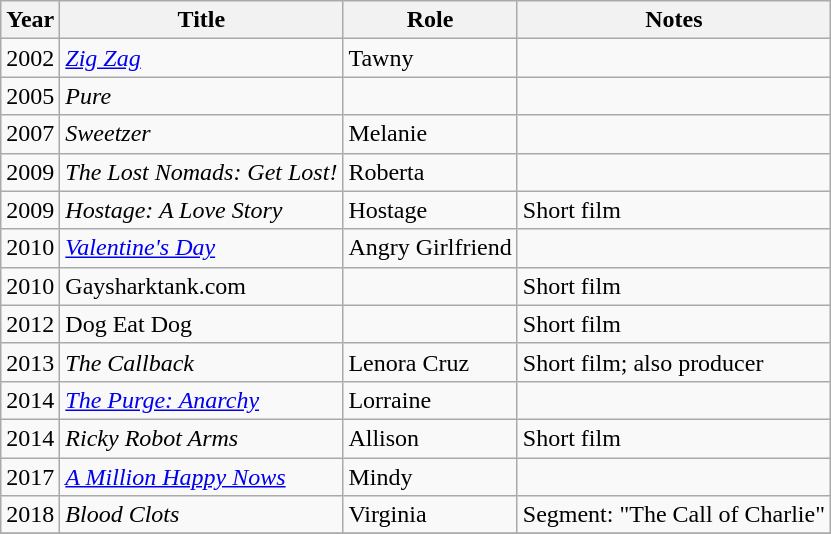<table class="wikitable sortable">
<tr>
<th>Year</th>
<th>Title</th>
<th>Role</th>
<th>Notes</th>
</tr>
<tr>
<td>2002</td>
<td><em><a href='#'>Zig Zag</a></em></td>
<td>Tawny</td>
<td></td>
</tr>
<tr>
<td>2005</td>
<td><em>Pure</em></td>
<td></td>
<td></td>
</tr>
<tr>
<td>2007</td>
<td><em>Sweetzer</em></td>
<td>Melanie</td>
<td></td>
</tr>
<tr>
<td>2009</td>
<td><em>The Lost Nomads: Get Lost!</em></td>
<td>Roberta</td>
<td></td>
</tr>
<tr>
<td>2009</td>
<td><em>Hostage: A Love Story</em></td>
<td>Hostage</td>
<td>Short film</td>
</tr>
<tr>
<td>2010</td>
<td><em><a href='#'>Valentine's Day</a></em></td>
<td>Angry Girlfriend</td>
<td></td>
</tr>
<tr>
<td>2010</td>
<td>Gaysharktank.com</td>
<td></td>
<td>Short film</td>
</tr>
<tr>
<td>2012</td>
<td>Dog Eat Dog</td>
<td></td>
<td>Short film</td>
</tr>
<tr>
<td>2013</td>
<td><em>The Callback</em></td>
<td>Lenora Cruz</td>
<td>Short film; also producer</td>
</tr>
<tr>
<td>2014</td>
<td><em><a href='#'>The Purge: Anarchy</a></em></td>
<td>Lorraine</td>
<td></td>
</tr>
<tr>
<td>2014</td>
<td><em>Ricky Robot Arms</em></td>
<td>Allison</td>
<td>Short film</td>
</tr>
<tr>
<td>2017</td>
<td><em><a href='#'>A Million Happy Nows</a></em></td>
<td>Mindy</td>
<td></td>
</tr>
<tr>
<td>2018</td>
<td><em>Blood Clots</em></td>
<td>Virginia</td>
<td>Segment: "The Call of Charlie"</td>
</tr>
<tr>
</tr>
</table>
